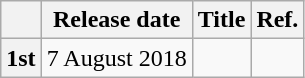<table class="wikitable">
<tr>
<th></th>
<th>Release date</th>
<th>Title</th>
<th>Ref.</th>
</tr>
<tr>
<th>1st</th>
<td>7 August 2018</td>
<td></td>
<td></td>
</tr>
</table>
